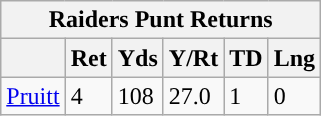<table class="wikitable">
<tr>
<th colspan="6">Raiders Punt Returns</th>
</tr>
<tr>
<th></th>
<th>Ret</th>
<th>Yds</th>
<th>Y/Rt</th>
<th>TD</th>
<th>Lng</th>
</tr>
<tr>
<td><a href='#'>Pruitt</a></td>
<td>4</td>
<td>108</td>
<td>27.0</td>
<td>1</td>
<td>0</td>
</tr>
</table>
